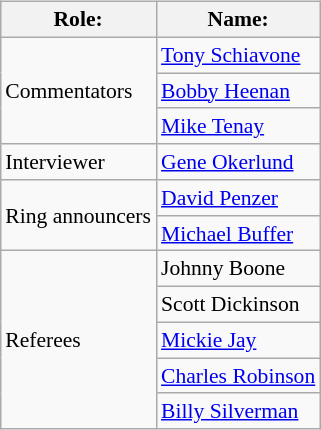<table class=wikitable style="font-size:90%; margin: 0.5em 0 0.5em 1em; float: right; clear: right;">
<tr>
<th>Role:</th>
<th>Name:</th>
</tr>
<tr>
<td rowspan=3>Commentators</td>
<td><a href='#'>Tony Schiavone</a></td>
</tr>
<tr>
<td><a href='#'>Bobby Heenan</a></td>
</tr>
<tr>
<td><a href='#'>Mike Tenay</a></td>
</tr>
<tr>
<td>Interviewer</td>
<td><a href='#'>Gene Okerlund</a></td>
</tr>
<tr>
<td rowspan=2>Ring announcers</td>
<td><a href='#'>David Penzer</a></td>
</tr>
<tr>
<td><a href='#'>Michael Buffer</a></td>
</tr>
<tr>
<td rowspan=5>Referees</td>
<td>Johnny Boone</td>
</tr>
<tr>
<td>Scott Dickinson</td>
</tr>
<tr>
<td><a href='#'>Mickie Jay</a></td>
</tr>
<tr>
<td><a href='#'>Charles Robinson</a></td>
</tr>
<tr>
<td><a href='#'>Billy Silverman</a></td>
</tr>
</table>
